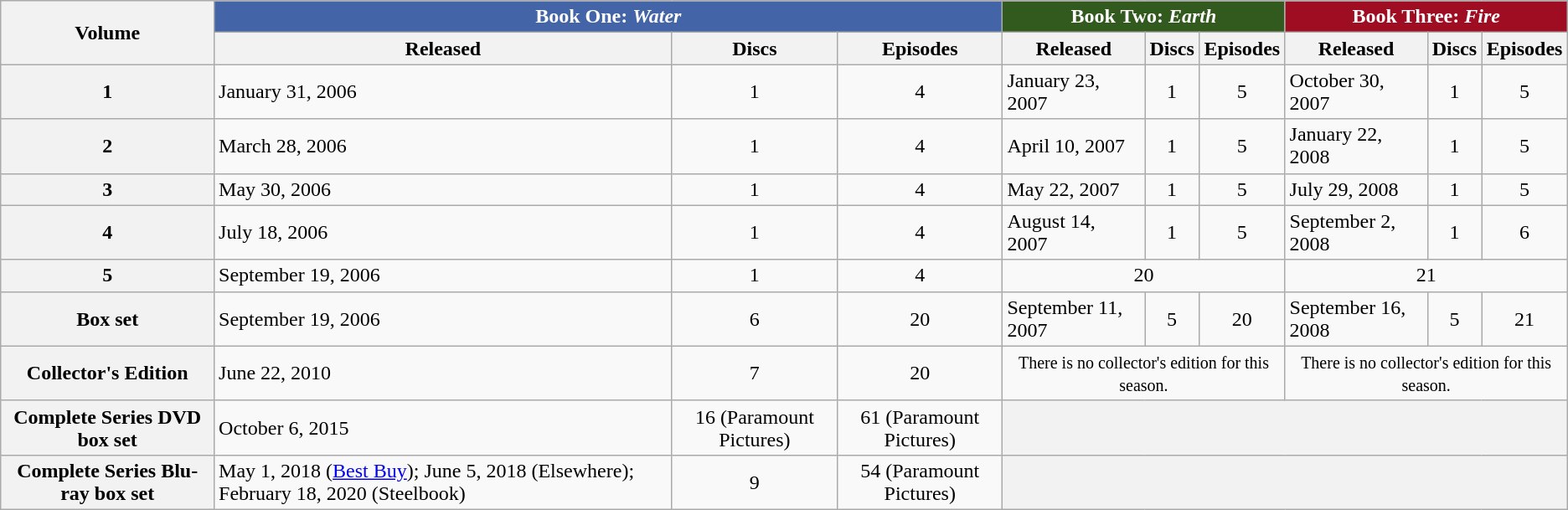<table class="wikitable">
<tr>
<th rowspan="2">Volume</th>
<th colspan="3" style="background-color: #4364A7; color:white;">Book One: <em>Water</em></th>
<th colspan="3" style="background-color: #325A1E; color:white;">Book Two: <em>Earth</em></th>
<th colspan="3" style="background-color: #9F0D22; color:white;">Book Three: <em>Fire</em></th>
</tr>
<tr>
<th>Released</th>
<th>Discs</th>
<th>Episodes</th>
<th>Released</th>
<th>Discs</th>
<th>Episodes</th>
<th>Released</th>
<th>Discs</th>
<th>Episodes</th>
</tr>
<tr>
<th>1</th>
<td>January 31, 2006</td>
<td align=center>1</td>
<td align=center>4</td>
<td>January 23, 2007</td>
<td align=center>1</td>
<td align=center>5</td>
<td>October 30, 2007</td>
<td align=center>1</td>
<td align=center>5</td>
</tr>
<tr>
<th>2</th>
<td>March 28, 2006</td>
<td align=center>1</td>
<td align=center>4</td>
<td>April 10, 2007</td>
<td align=center>1</td>
<td align=center>5</td>
<td>January 22, 2008</td>
<td align=center>1</td>
<td align=center>5</td>
</tr>
<tr>
<th>3</th>
<td>May 30, 2006</td>
<td align=center>1</td>
<td align=center>4</td>
<td>May 22, 2007</td>
<td align=center>1</td>
<td align=center>5</td>
<td>July 29, 2008</td>
<td align=center>1</td>
<td align=center>5</td>
</tr>
<tr>
<th>4</th>
<td>July 18, 2006</td>
<td align=center>1</td>
<td align=center>4</td>
<td>August 14, 2007</td>
<td align=center>1</td>
<td align=center>5</td>
<td>September 2, 2008</td>
<td align=center>1</td>
<td align=center>6</td>
</tr>
<tr>
<th>5</th>
<td>September 19, 2006</td>
<td align=center>1</td>
<td align=center>4</td>
<td colspan=3 align=center>20</td>
<td colspan=3 align=center>21</td>
</tr>
<tr>
<th>Box set</th>
<td>September 19, 2006</td>
<td align=center>6</td>
<td align=center>20</td>
<td>September 11, 2007</td>
<td align=center>5</td>
<td align=center>20</td>
<td>September 16, 2008</td>
<td align=center>5</td>
<td align=center>21</td>
</tr>
<tr>
<th>Collector's Edition</th>
<td>June 22, 2010</td>
<td align=center>7</td>
<td align=center>20</td>
<td colspan=3 align=center><small>There is no collector's edition for this season.</small></td>
<td colspan=3 align=center><small>There is no collector's edition for this season.</small></td>
</tr>
<tr>
<th>Complete Series DVD box set</th>
<td>October 6, 2015</td>
<td align=center>16 (Paramount Pictures)</td>
<td align=center>61 (Paramount Pictures)</td>
<th colspan="6"></th>
</tr>
<tr>
<th>Complete Series Blu-ray box set</th>
<td>May 1, 2018 (<a href='#'>Best Buy</a>); June 5, 2018 (Elsewhere); February 18, 2020 (Steelbook)</td>
<td align=center>9</td>
<td align=center>54 (Paramount Pictures)</td>
<th colspan="6"></th>
</tr>
</table>
